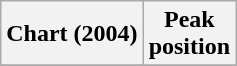<table class="wikitable plainrowheaders">
<tr>
<th>Chart (2004)</th>
<th>Peak<br>position</th>
</tr>
<tr>
</tr>
</table>
